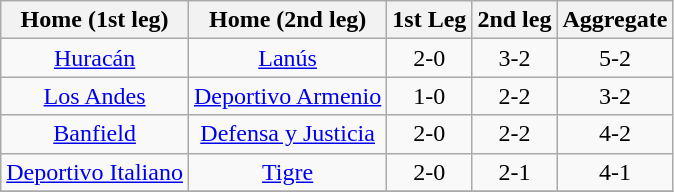<table class="wikitable" style="text-align: center;">
<tr>
<th>Home (1st leg)</th>
<th>Home (2nd leg)</th>
<th>1st Leg</th>
<th>2nd leg</th>
<th>Aggregate</th>
</tr>
<tr>
<td><a href='#'>Huracán</a></td>
<td><a href='#'>Lanús</a></td>
<td>2-0</td>
<td>3-2</td>
<td>5-2</td>
</tr>
<tr>
<td><a href='#'>Los Andes</a></td>
<td><a href='#'>Deportivo Armenio</a></td>
<td>1-0</td>
<td>2-2</td>
<td>3-2</td>
</tr>
<tr>
<td><a href='#'>Banfield</a></td>
<td><a href='#'>Defensa y Justicia</a></td>
<td>2-0</td>
<td>2-2</td>
<td>4-2</td>
</tr>
<tr>
<td><a href='#'>Deportivo Italiano</a></td>
<td><a href='#'>Tigre</a></td>
<td>2-0</td>
<td>2-1</td>
<td>4-1</td>
</tr>
<tr>
</tr>
</table>
